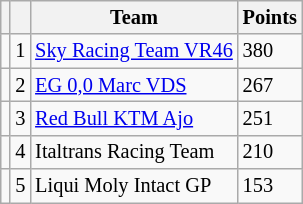<table class="wikitable" style="font-size: 85%;">
<tr>
<th scope="col"></th>
<th scope="col"></th>
<th scope="col">Team</th>
<th scope="col">Points</th>
</tr>
<tr>
<td align="left"></td>
<td align=center>1</td>
<td> <a href='#'>Sky Racing Team VR46</a></td>
<td align=left>380</td>
</tr>
<tr>
<td align="left"></td>
<td align=center>2</td>
<td> <a href='#'>EG 0,0 Marc VDS</a></td>
<td align=left>267</td>
</tr>
<tr>
<td align="left"></td>
<td align=center>3</td>
<td> <a href='#'>Red Bull KTM Ajo</a></td>
<td align=left>251</td>
</tr>
<tr>
<td align="left"></td>
<td align=center>4</td>
<td> Italtrans Racing Team</td>
<td align=left>210</td>
</tr>
<tr>
<td align="left"></td>
<td align=center>5</td>
<td> Liqui Moly Intact GP</td>
<td align=left>153</td>
</tr>
</table>
